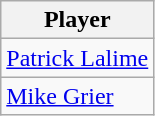<table class="wikitable">
<tr>
<th>Player</th>
</tr>
<tr>
<td><a href='#'>Patrick Lalime</a></td>
</tr>
<tr>
<td><a href='#'>Mike Grier</a></td>
</tr>
</table>
